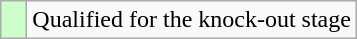<table class="wikitable">
<tr>
<td width=10px bgcolor="#ccffcc"></td>
<td>Qualified for the knock-out stage</td>
</tr>
</table>
